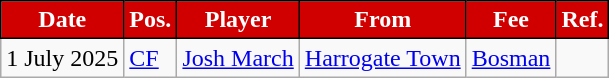<table class="wikitable plainrowheaders sortable">
<tr>
<th style="background:#D00000;border:1px solid black;color:white">Date</th>
<th style="background:#D00000;border:1px solid black;color:white">Pos.</th>
<th style="background:#D00000;border:1px solid black;color:white">Player</th>
<th style="background:#D00000;border:1px solid black;color:white">From</th>
<th style="background:#D00000;border:1px solid black;color:white">Fee</th>
<th style="background:#D00000;border:1px solid black;color:white">Ref.</th>
</tr>
<tr>
<td>1 July 2025</td>
<td><a href='#'>CF</a></td>
<td> <a href='#'>Josh March</a></td>
<td> <a href='#'>Harrogate Town</a></td>
<td><a href='#'>Bosman</a></td>
<td></td>
</tr>
</table>
